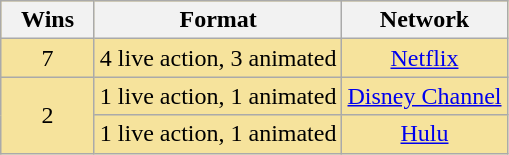<table class="wikitable" rowspan=2 style="text-align: center; background: #f6e39c">
<tr>
<th scope="col" width="55" align="center">Wins</th>
<th scope="col" align="center">Format</th>
<th scope="col" align="center">Network</th>
</tr>
<tr>
<td>7</td>
<td>4 live action, 3 animated</td>
<td><a href='#'>Netflix</a></td>
</tr>
<tr>
<td rowspan=2>2</td>
<td>1 live action, 1 animated</td>
<td><a href='#'>Disney Channel</a></td>
</tr>
<tr>
<td>1 live action, 1 animated</td>
<td><a href='#'>Hulu</a></td>
</tr>
</table>
